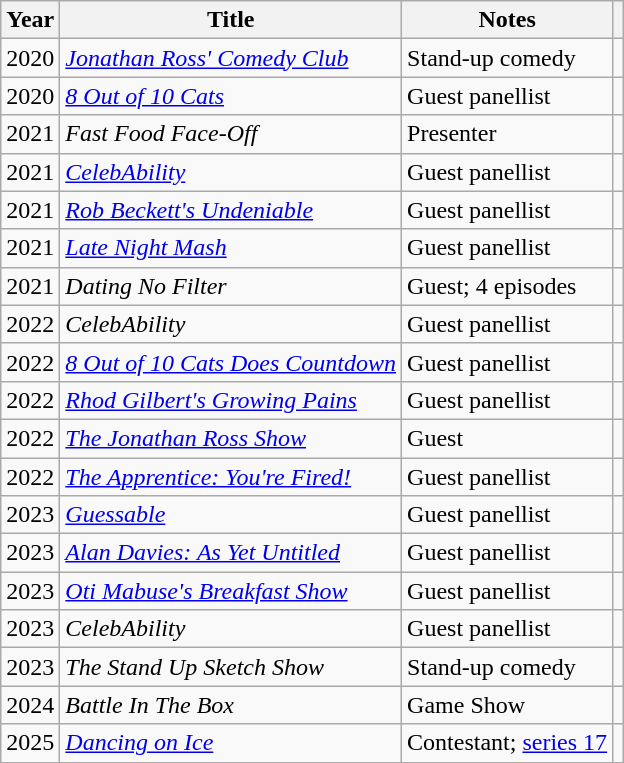<table class="wikitable sortable">
<tr>
<th>Year</th>
<th>Title</th>
<th>Notes</th>
<th class="unsortable"></th>
</tr>
<tr>
<td>2020</td>
<td><em><a href='#'>Jonathan Ross' Comedy Club</a></em></td>
<td>Stand-up comedy</td>
<td align="center"></td>
</tr>
<tr>
<td>2020</td>
<td><em><a href='#'>8 Out of 10 Cats</a></em></td>
<td>Guest panellist</td>
<td align="center"></td>
</tr>
<tr>
<td>2021</td>
<td><em>Fast Food Face-Off</em></td>
<td>Presenter</td>
<td align="center"></td>
</tr>
<tr>
<td>2021</td>
<td><em><a href='#'>CelebAbility</a></em></td>
<td>Guest panellist</td>
<td align="center"></td>
</tr>
<tr>
<td>2021</td>
<td><em><a href='#'>Rob Beckett's Undeniable</a></em></td>
<td>Guest panellist</td>
<td align="center"></td>
</tr>
<tr>
<td>2021</td>
<td><em><a href='#'>Late Night Mash</a></em></td>
<td>Guest panellist</td>
<td align="center"></td>
</tr>
<tr>
<td>2021</td>
<td><em>Dating No Filter</em></td>
<td>Guest; 4 episodes</td>
<td align="center"></td>
</tr>
<tr>
<td>2022</td>
<td><em>CelebAbility</em></td>
<td>Guest panellist</td>
<td align="center"></td>
</tr>
<tr>
<td>2022</td>
<td><em><a href='#'>8 Out of 10 Cats Does Countdown</a></em></td>
<td>Guest panellist</td>
<td align="center"></td>
</tr>
<tr>
<td>2022</td>
<td><em><a href='#'>Rhod Gilbert's Growing Pains</a></em></td>
<td>Guest panellist</td>
<td align="center"></td>
</tr>
<tr>
<td>2022</td>
<td><em><a href='#'>The Jonathan Ross Show</a></em></td>
<td>Guest</td>
<td align="center"></td>
</tr>
<tr>
<td>2022</td>
<td><em><a href='#'>The Apprentice: You're Fired!</a></em></td>
<td>Guest panellist</td>
<td align="center"></td>
</tr>
<tr>
<td>2023</td>
<td><em><a href='#'>Guessable</a></em></td>
<td>Guest panellist</td>
<td align="center"></td>
</tr>
<tr>
<td>2023</td>
<td><em><a href='#'>Alan Davies: As Yet Untitled</a></em></td>
<td>Guest panellist</td>
<td align="center"></td>
</tr>
<tr>
<td>2023</td>
<td><em><a href='#'>Oti Mabuse's Breakfast Show</a></em></td>
<td>Guest panellist</td>
<td align="center"></td>
</tr>
<tr>
<td>2023</td>
<td><em>CelebAbility</em></td>
<td>Guest panellist</td>
<td align="center"></td>
</tr>
<tr>
<td>2023</td>
<td><em>The Stand Up Sketch Show</em></td>
<td>Stand-up comedy</td>
<td align="center"></td>
</tr>
<tr>
<td>2024</td>
<td><em>Battle In The Box</em></td>
<td>Game Show</td>
<td></td>
</tr>
<tr>
<td>2025</td>
<td><em><a href='#'>Dancing on Ice</a></em></td>
<td>Contestant; <a href='#'>series 17</a></td>
<td align="center"></td>
</tr>
</table>
